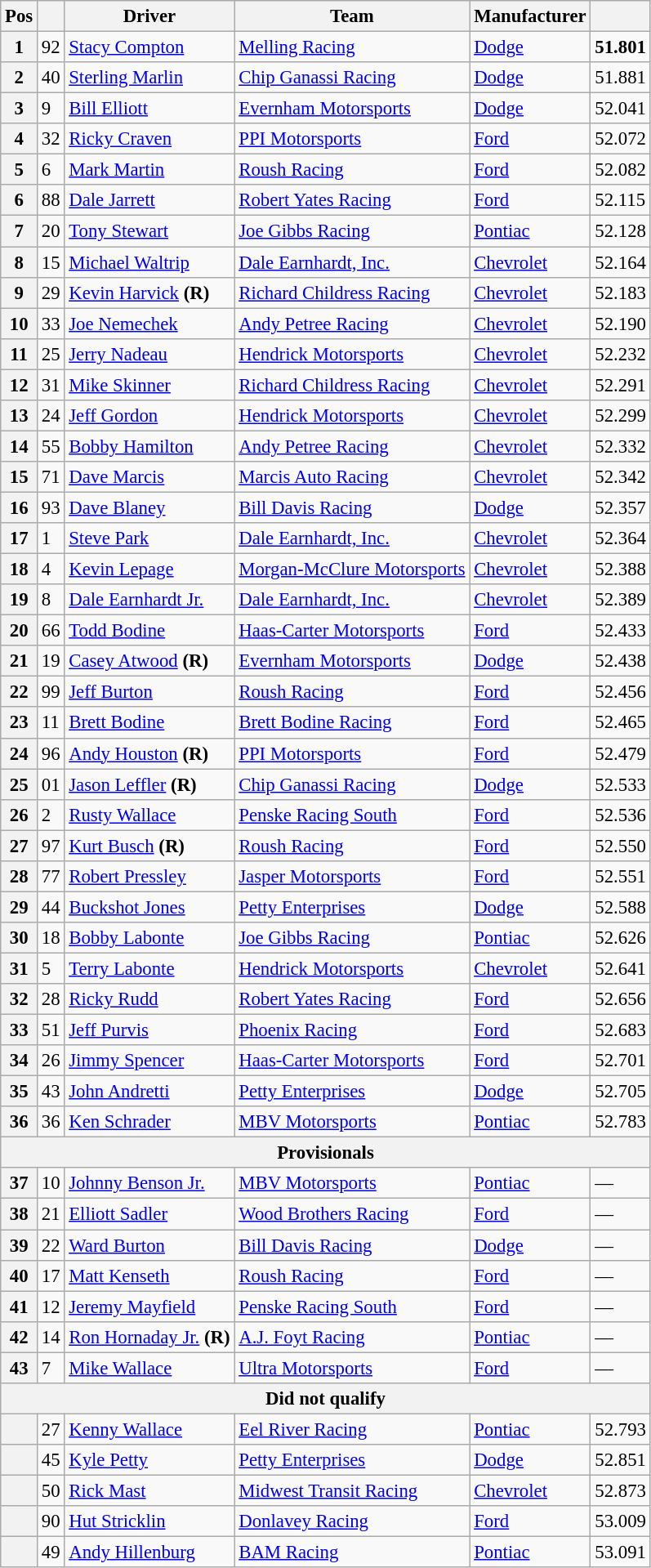<table class="wikitable" style="font-size:95%">
<tr>
<th>Pos</th>
<th></th>
<th>Driver</th>
<th>Team</th>
<th>Manufacturer</th>
<th></th>
</tr>
<tr>
<th>1</th>
<td>92</td>
<td><a href='#'>Stacy Compton</a></td>
<td><a href='#'>Melling Racing</a></td>
<td><a href='#'>Dodge</a></td>
<td><strong>51.801</strong></td>
</tr>
<tr>
<th>2</th>
<td>40</td>
<td><a href='#'>Sterling Marlin</a></td>
<td><a href='#'>Chip Ganassi Racing</a></td>
<td><a href='#'>Dodge</a></td>
<td>51.881</td>
</tr>
<tr>
<th>3</th>
<td>9</td>
<td><a href='#'>Bill Elliott</a></td>
<td><a href='#'>Evernham Motorsports</a></td>
<td><a href='#'>Dodge</a></td>
<td>52.041</td>
</tr>
<tr>
<th>4</th>
<td>32</td>
<td><a href='#'>Ricky Craven</a></td>
<td><a href='#'>PPI Motorsports</a></td>
<td><a href='#'>Ford</a></td>
<td>52.072</td>
</tr>
<tr>
<th>5</th>
<td>6</td>
<td><a href='#'>Mark Martin</a></td>
<td><a href='#'>Roush Racing</a></td>
<td><a href='#'>Ford</a></td>
<td>52.082</td>
</tr>
<tr>
<th>6</th>
<td>88</td>
<td><a href='#'>Dale Jarrett</a></td>
<td><a href='#'>Robert Yates Racing</a></td>
<td><a href='#'>Ford</a></td>
<td>52.115</td>
</tr>
<tr>
<th>7</th>
<td>20</td>
<td><a href='#'>Tony Stewart</a></td>
<td><a href='#'>Joe Gibbs Racing</a></td>
<td><a href='#'>Pontiac</a></td>
<td>52.128</td>
</tr>
<tr>
<th>8</th>
<td>15</td>
<td><a href='#'>Michael Waltrip</a></td>
<td><a href='#'>Dale Earnhardt, Inc.</a></td>
<td><a href='#'>Chevrolet</a></td>
<td>52.164</td>
</tr>
<tr>
<th>9</th>
<td>29</td>
<td><a href='#'>Kevin Harvick</a> <strong>(R)</strong></td>
<td><a href='#'>Richard Childress Racing</a></td>
<td><a href='#'>Chevrolet</a></td>
<td>52.183</td>
</tr>
<tr>
<th>10</th>
<td>33</td>
<td><a href='#'>Joe Nemechek</a></td>
<td><a href='#'>Andy Petree Racing</a></td>
<td><a href='#'>Chevrolet</a></td>
<td>52.190</td>
</tr>
<tr>
<th>11</th>
<td>25</td>
<td><a href='#'>Jerry Nadeau</a></td>
<td><a href='#'>Hendrick Motorsports</a></td>
<td><a href='#'>Chevrolet</a></td>
<td>52.232</td>
</tr>
<tr>
<th>12</th>
<td>31</td>
<td><a href='#'>Mike Skinner</a></td>
<td><a href='#'>Richard Childress Racing</a></td>
<td><a href='#'>Chevrolet</a></td>
<td>52.291</td>
</tr>
<tr>
<th>13</th>
<td>24</td>
<td><a href='#'>Jeff Gordon</a></td>
<td><a href='#'>Hendrick Motorsports</a></td>
<td><a href='#'>Chevrolet</a></td>
<td>52.299</td>
</tr>
<tr>
<th>14</th>
<td>55</td>
<td><a href='#'>Bobby Hamilton</a></td>
<td><a href='#'>Andy Petree Racing</a></td>
<td><a href='#'>Chevrolet</a></td>
<td>52.332</td>
</tr>
<tr>
<th>15</th>
<td>71</td>
<td><a href='#'>Dave Marcis</a></td>
<td><a href='#'>Marcis Auto Racing</a></td>
<td><a href='#'>Chevrolet</a></td>
<td>52.342</td>
</tr>
<tr>
<th>16</th>
<td>93</td>
<td><a href='#'>Dave Blaney</a></td>
<td><a href='#'>Bill Davis Racing</a></td>
<td><a href='#'>Dodge</a></td>
<td>52.357</td>
</tr>
<tr>
<th>17</th>
<td>1</td>
<td><a href='#'>Steve Park</a></td>
<td><a href='#'>Dale Earnhardt, Inc.</a></td>
<td><a href='#'>Chevrolet</a></td>
<td>52.364</td>
</tr>
<tr>
<th>18</th>
<td>4</td>
<td><a href='#'>Kevin Lepage</a></td>
<td><a href='#'>Morgan-McClure Motorsports</a></td>
<td><a href='#'>Chevrolet</a></td>
<td>52.388</td>
</tr>
<tr>
<th>19</th>
<td>8</td>
<td><a href='#'>Dale Earnhardt Jr.</a></td>
<td><a href='#'>Dale Earnhardt, Inc.</a></td>
<td><a href='#'>Chevrolet</a></td>
<td>52.389</td>
</tr>
<tr>
<th>20</th>
<td>66</td>
<td><a href='#'>Todd Bodine</a></td>
<td><a href='#'>Haas-Carter Motorsports</a></td>
<td><a href='#'>Ford</a></td>
<td>52.433</td>
</tr>
<tr>
<th>21</th>
<td>19</td>
<td><a href='#'>Casey Atwood</a> <strong>(R)</strong></td>
<td><a href='#'>Evernham Motorsports</a></td>
<td><a href='#'>Dodge</a></td>
<td>52.438</td>
</tr>
<tr>
<th>22</th>
<td>99</td>
<td><a href='#'>Jeff Burton</a></td>
<td><a href='#'>Roush Racing</a></td>
<td><a href='#'>Ford</a></td>
<td>52.456</td>
</tr>
<tr>
<th>23</th>
<td>11</td>
<td><a href='#'>Brett Bodine</a></td>
<td><a href='#'>Brett Bodine Racing</a></td>
<td><a href='#'>Ford</a></td>
<td>52.465</td>
</tr>
<tr>
<th>24</th>
<td>96</td>
<td><a href='#'>Andy Houston</a> <strong>(R)</strong></td>
<td><a href='#'>PPI Motorsports</a></td>
<td><a href='#'>Ford</a></td>
<td>52.479</td>
</tr>
<tr>
<th>25</th>
<td>01</td>
<td><a href='#'>Jason Leffler</a> <strong>(R)</strong></td>
<td><a href='#'>Chip Ganassi Racing</a></td>
<td><a href='#'>Dodge</a></td>
<td>52.533</td>
</tr>
<tr>
<th>26</th>
<td>2</td>
<td><a href='#'>Rusty Wallace</a></td>
<td><a href='#'>Penske Racing South</a></td>
<td><a href='#'>Ford</a></td>
<td>52.536</td>
</tr>
<tr>
<th>27</th>
<td>97</td>
<td><a href='#'>Kurt Busch</a> <strong>(R)</strong></td>
<td><a href='#'>Roush Racing</a></td>
<td><a href='#'>Ford</a></td>
<td>52.550</td>
</tr>
<tr>
<th>28</th>
<td>77</td>
<td><a href='#'>Robert Pressley</a></td>
<td><a href='#'>Jasper Motorsports</a></td>
<td><a href='#'>Ford</a></td>
<td>52.551</td>
</tr>
<tr>
<th>29</th>
<td>44</td>
<td><a href='#'>Buckshot Jones</a></td>
<td><a href='#'>Petty Enterprises</a></td>
<td><a href='#'>Dodge</a></td>
<td>52.588</td>
</tr>
<tr>
<th>30</th>
<td>18</td>
<td><a href='#'>Bobby Labonte</a></td>
<td><a href='#'>Joe Gibbs Racing</a></td>
<td><a href='#'>Pontiac</a></td>
<td>52.626</td>
</tr>
<tr>
<th>31</th>
<td>5</td>
<td><a href='#'>Terry Labonte</a></td>
<td><a href='#'>Hendrick Motorsports</a></td>
<td><a href='#'>Chevrolet</a></td>
<td>52.641</td>
</tr>
<tr>
<th>32</th>
<td>28</td>
<td><a href='#'>Ricky Rudd</a></td>
<td><a href='#'>Robert Yates Racing</a></td>
<td><a href='#'>Ford</a></td>
<td>52.656</td>
</tr>
<tr>
<th>33</th>
<td>51</td>
<td><a href='#'>Jeff Purvis</a></td>
<td><a href='#'>Phoenix Racing</a></td>
<td><a href='#'>Ford</a></td>
<td>52.683</td>
</tr>
<tr>
<th>34</th>
<td>26</td>
<td><a href='#'>Jimmy Spencer</a></td>
<td><a href='#'>Haas-Carter Motorsports</a></td>
<td><a href='#'>Ford</a></td>
<td>52.701</td>
</tr>
<tr>
<th>35</th>
<td>43</td>
<td><a href='#'>John Andretti</a></td>
<td><a href='#'>Petty Enterprises</a></td>
<td><a href='#'>Dodge</a></td>
<td>52.705</td>
</tr>
<tr>
<th>36</th>
<td>36</td>
<td><a href='#'>Ken Schrader</a></td>
<td><a href='#'>MBV Motorsports</a></td>
<td><a href='#'>Pontiac</a></td>
<td>52.783</td>
</tr>
<tr>
<th colspan="6">Provisionals</th>
</tr>
<tr>
<th>37</th>
<td>10</td>
<td><a href='#'>Johnny Benson Jr.</a></td>
<td><a href='#'>MBV Motorsports</a></td>
<td><a href='#'>Pontiac</a></td>
<td>—</td>
</tr>
<tr>
<th>38</th>
<td>21</td>
<td><a href='#'>Elliott Sadler</a></td>
<td><a href='#'>Wood Brothers Racing</a></td>
<td><a href='#'>Ford</a></td>
<td>—</td>
</tr>
<tr>
<th>39</th>
<td>22</td>
<td><a href='#'>Ward Burton</a></td>
<td><a href='#'>Bill Davis Racing</a></td>
<td><a href='#'>Dodge</a></td>
<td>—</td>
</tr>
<tr>
<th>40</th>
<td>17</td>
<td><a href='#'>Matt Kenseth</a></td>
<td><a href='#'>Roush Racing</a></td>
<td><a href='#'>Ford</a></td>
<td>—</td>
</tr>
<tr>
<th>41</th>
<td>12</td>
<td><a href='#'>Jeremy Mayfield</a></td>
<td><a href='#'>Penske Racing South</a></td>
<td><a href='#'>Ford</a></td>
<td>—</td>
</tr>
<tr>
<th>42</th>
<td>14</td>
<td><a href='#'>Ron Hornaday Jr.</a> <strong>(R)</strong></td>
<td><a href='#'>A.J. Foyt Racing</a></td>
<td><a href='#'>Pontiac</a></td>
<td>—</td>
</tr>
<tr>
<th>43</th>
<td>7</td>
<td><a href='#'>Mike Wallace</a></td>
<td><a href='#'>Ultra Motorsports</a></td>
<td><a href='#'>Ford</a></td>
<td>—</td>
</tr>
<tr>
<th colspan="6">Did not qualify</th>
</tr>
<tr>
<th></th>
<td>27</td>
<td><a href='#'>Kenny Wallace</a></td>
<td><a href='#'>Eel River Racing</a></td>
<td><a href='#'>Pontiac</a></td>
<td>52.793</td>
</tr>
<tr>
<th></th>
<td>45</td>
<td><a href='#'>Kyle Petty</a></td>
<td><a href='#'>Petty Enterprises</a></td>
<td><a href='#'>Dodge</a></td>
<td>52.851</td>
</tr>
<tr>
<th></th>
<td>50</td>
<td><a href='#'>Rick Mast</a></td>
<td><a href='#'>Midwest Transit Racing</a></td>
<td><a href='#'>Chevrolet</a></td>
<td>52.873</td>
</tr>
<tr>
<th></th>
<td>90</td>
<td><a href='#'>Hut Stricklin</a></td>
<td><a href='#'>Donlavey Racing</a></td>
<td><a href='#'>Ford</a></td>
<td>53.009</td>
</tr>
<tr>
<th></th>
<td>49</td>
<td><a href='#'>Andy Hillenburg</a></td>
<td><a href='#'>BAM Racing</a></td>
<td><a href='#'>Pontiac</a></td>
<td>53.091</td>
</tr>
</table>
